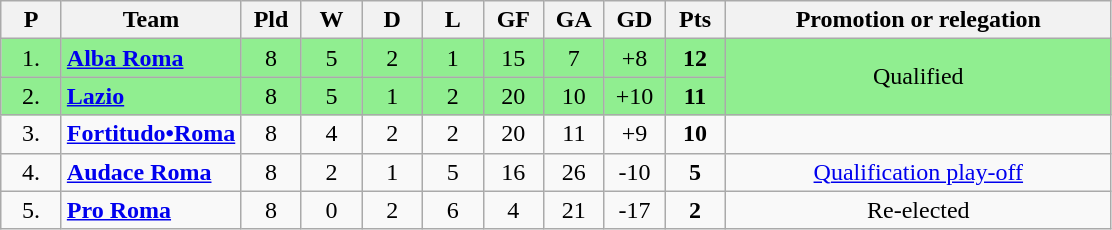<table class="wikitable sortable" style="text-align: center;">
<tr>
<th width=33>P<br></th>
<th>Team<br></th>
<th width=33>Pld<br></th>
<th width=33>W<br></th>
<th width=33>D<br></th>
<th width=33>L<br></th>
<th width=33>GF<br></th>
<th width=33>GA<br></th>
<th width=33>GD<br></th>
<th width=33>Pts<br></th>
<th class="unsortable" width=250>Promotion or relegation<br></th>
</tr>
<tr style="background: #90EE90;">
<td>1.</td>
<td align="left"><strong><a href='#'>Alba Roma</a></strong></td>
<td>8</td>
<td>5</td>
<td>2</td>
<td>1</td>
<td>15</td>
<td>7</td>
<td>+8</td>
<td><strong>12</strong></td>
<td rowspan="2">Qualified</td>
</tr>
<tr style="background: #90EE90;">
<td>2.</td>
<td align="left"><strong><a href='#'>Lazio</a></strong></td>
<td>8</td>
<td>5</td>
<td>1</td>
<td>2</td>
<td>20</td>
<td>10</td>
<td>+10</td>
<td><strong>11</strong></td>
</tr>
<tr>
<td>3.</td>
<td align="left"><strong><a href='#'>Fortitudo•Roma</a></strong></td>
<td>8</td>
<td>4</td>
<td>2</td>
<td>2</td>
<td>20</td>
<td>11</td>
<td>+9</td>
<td><strong>10</strong></td>
</tr>
<tr>
<td>4.</td>
<td align="left"><strong><a href='#'>Audace Roma</a></strong></td>
<td>8</td>
<td>2</td>
<td>1</td>
<td>5</td>
<td>16</td>
<td>26</td>
<td>-10</td>
<td><strong>5</strong></td>
<td><a href='#'>Qualification play-off</a></td>
</tr>
<tr>
<td>5.</td>
<td align="left"><strong><a href='#'>Pro Roma</a></strong></td>
<td>8</td>
<td>0</td>
<td>2</td>
<td>6</td>
<td>4</td>
<td>21</td>
<td>-17</td>
<td><strong>2</strong></td>
<td>Re-elected</td>
</tr>
</table>
